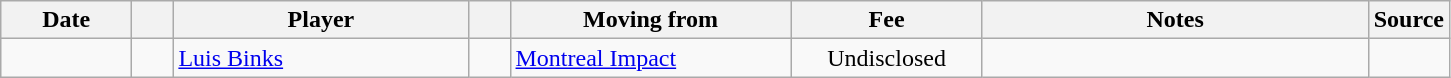<table class="wikitable sortable">
<tr>
<th style="width:80px;">Date</th>
<th style="width:20px;"></th>
<th style="width:190px;">Player</th>
<th style="width:20px;"></th>
<th style="width:180px;">Moving from</th>
<th style="width:120px;" class="unsortable">Fee</th>
<th style="width:250px;" class="unsortable">Notes</th>
<th style="width:20px;">Source</th>
</tr>
<tr>
<td></td>
<td align="center"></td>
<td> <a href='#'>Luis Binks</a></td>
<td align=center></td>
<td> <a href='#'>Montreal Impact</a></td>
<td align=center>Undisclosed</td>
<td align=center></td>
<td><small></small></td>
</tr>
</table>
